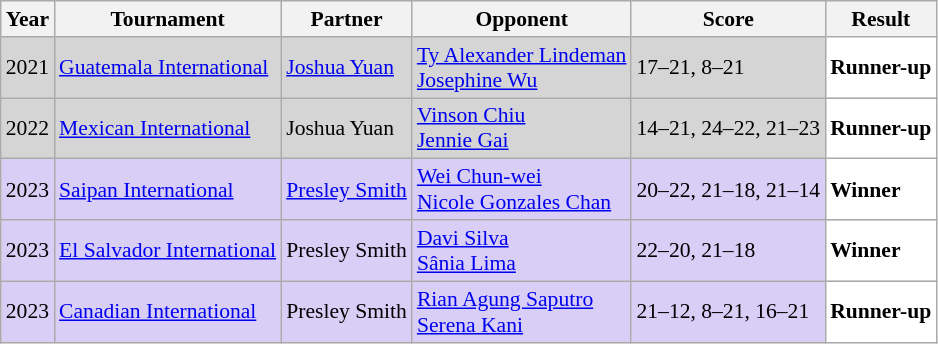<table class="sortable wikitable" style="font-size: 90%;">
<tr>
<th>Year</th>
<th>Tournament</th>
<th>Partner</th>
<th>Opponent</th>
<th>Score</th>
<th>Result</th>
</tr>
<tr style="background:#D5D5D5">
<td align="center">2021</td>
<td align="left"><a href='#'>Guatemala International</a></td>
<td align="left"> <a href='#'>Joshua Yuan</a></td>
<td align="left"> <a href='#'>Ty Alexander Lindeman</a><br> <a href='#'>Josephine Wu</a></td>
<td align="left">17–21, 8–21</td>
<td style="text-align:left; background:white"> <strong>Runner-up</strong></td>
</tr>
<tr style="background:#D5D5D5">
<td align="center">2022</td>
<td align="left"><a href='#'>Mexican International</a></td>
<td align="left"> Joshua Yuan</td>
<td align="left"> <a href='#'>Vinson Chiu</a><br> <a href='#'>Jennie Gai</a></td>
<td align="left">14–21, 24–22, 21–23</td>
<td style="text-align:left; background:white"> <strong>Runner-up</strong></td>
</tr>
<tr style="background:#D8CEF6">
<td align="center">2023</td>
<td align="left"><a href='#'>Saipan International</a></td>
<td align="left"> <a href='#'>Presley Smith</a></td>
<td align="left"> <a href='#'>Wei Chun-wei</a><br> <a href='#'>Nicole Gonzales Chan</a></td>
<td align="left">20–22, 21–18, 21–14</td>
<td style="text-align:left; background:white"> <strong>Winner</strong></td>
</tr>
<tr style="background:#D8CEF6">
<td align="center">2023</td>
<td align="left"><a href='#'>El Salvador International</a></td>
<td align="left"> Presley Smith</td>
<td align="left"> <a href='#'>Davi Silva</a><br> <a href='#'>Sânia Lima</a></td>
<td align="left">22–20, 21–18</td>
<td style="text-align:left; background:white"> <strong>Winner</strong></td>
</tr>
<tr style="background:#D8CEF6">
<td align="center">2023</td>
<td align="left"><a href='#'>Canadian International</a></td>
<td align="left"> Presley Smith</td>
<td align="left"> <a href='#'>Rian Agung Saputro</a><br> <a href='#'>Serena Kani</a></td>
<td align="left">21–12, 8–21, 16–21</td>
<td style="text-align:left; background:white"> <strong>Runner-up</strong></td>
</tr>
</table>
